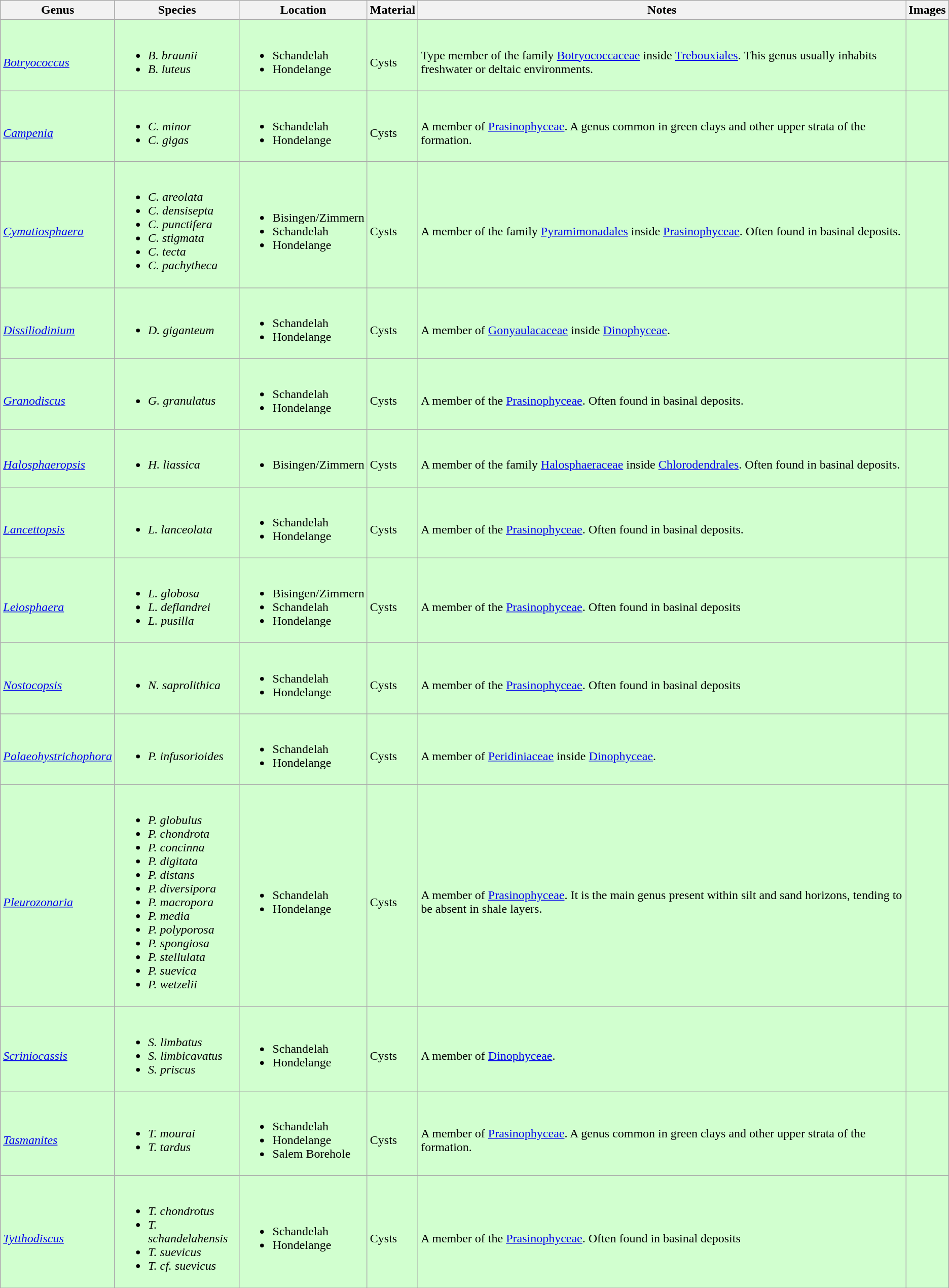<table class="wikitable sortable">
<tr>
<th>Genus</th>
<th>Species</th>
<th>Location</th>
<th>Material</th>
<th>Notes</th>
<th>Images</th>
</tr>
<tr>
<td style="background:#D1FFCF;"><br><em><a href='#'>Botryococcus</a></em></td>
<td style="background:#D1FFCF;"><br><ul><li><em>B. braunii</em></li><li><em>B. luteus</em></li></ul></td>
<td style="background:#D1FFCF;"><br><ul><li>Schandelah</li><li>Hondelange</li></ul></td>
<td style="background:#D1FFCF;"><br>Cysts</td>
<td style="background:#D1FFCF;"><br>Type member of the family <a href='#'>Botryococcaceae</a> inside <a href='#'>Trebouxiales</a>. This genus usually inhabits freshwater or deltaic environments.</td>
<td style="background:#D1FFCF;"><br></td>
</tr>
<tr>
<td style="background:#D1FFCF;"><br><em><a href='#'>Campenia</a></em></td>
<td style="background:#D1FFCF;"><br><ul><li><em>C. minor</em></li><li><em>C. gigas</em></li></ul></td>
<td style="background:#D1FFCF;"><br><ul><li>Schandelah</li><li>Hondelange</li></ul></td>
<td style="background:#D1FFCF;"><br>Cysts</td>
<td style="background:#D1FFCF;"><br>A member of <a href='#'>Prasinophyceae</a>. A genus common in green clays and other upper strata of the formation.</td>
<td style="background:#D1FFCF;"></td>
</tr>
<tr>
<td style="background:#D1FFCF;"><br><em><a href='#'>Cymatiosphaera</a></em></td>
<td style="background:#D1FFCF;"><br><ul><li><em>C. areolata</em></li><li><em>C. densisepta</em></li><li><em>C. punctifera</em></li><li><em>C. stigmata</em></li><li><em>C. tecta</em></li><li><em>C. pachytheca</em></li></ul></td>
<td style="background:#D1FFCF;"><br><ul><li>Bisingen/Zimmern</li><li>Schandelah</li><li>Hondelange</li></ul></td>
<td style="background:#D1FFCF;"><br>Cysts</td>
<td style="background:#D1FFCF;"><br>A member of the family <a href='#'>Pyramimonadales</a> inside <a href='#'>Prasinophyceae</a>. Often found in basinal deposits.</td>
<td style="background:#D1FFCF;"></td>
</tr>
<tr>
<td style="background:#D1FFCF;"><br><em><a href='#'>Dissiliodinium</a></em></td>
<td style="background:#D1FFCF;"><br><ul><li><em>D. giganteum</em></li></ul></td>
<td style="background:#D1FFCF;"><br><ul><li>Schandelah</li><li>Hondelange</li></ul></td>
<td style="background:#D1FFCF;"><br>Cysts</td>
<td style="background:#D1FFCF;"><br>A member of <a href='#'>Gonyaulacaceae</a> inside <a href='#'>Dinophyceae</a>.</td>
<td style="background:#D1FFCF;"></td>
</tr>
<tr>
<td style="background:#D1FFCF;"><br><em><a href='#'>Granodiscus</a></em></td>
<td style="background:#D1FFCF;"><br><ul><li><em>G. granulatus</em></li></ul></td>
<td style="background:#D1FFCF;"><br><ul><li>Schandelah</li><li>Hondelange</li></ul></td>
<td style="background:#D1FFCF;"><br>Cysts</td>
<td style="background:#D1FFCF;"><br>A member of the <a href='#'>Prasinophyceae</a>. Often found in basinal deposits.</td>
<td style="background:#D1FFCF;"></td>
</tr>
<tr>
<td style="background:#D1FFCF;"><br><em><a href='#'>Halosphaeropsis</a></em></td>
<td style="background:#D1FFCF;"><br><ul><li><em>H. liassica</em></li></ul></td>
<td style="background:#D1FFCF;"><br><ul><li>Bisingen/Zimmern</li></ul></td>
<td style="background:#D1FFCF;"><br>Cysts</td>
<td style="background:#D1FFCF;"><br>A member of the family <a href='#'>Halosphaeraceae</a> inside <a href='#'>Chlorodendrales</a>. Often found in basinal deposits.</td>
<td style="background:#D1FFCF;"></td>
</tr>
<tr>
<td style="background:#D1FFCF;"><br><em><a href='#'>Lancettopsis</a></em></td>
<td style="background:#D1FFCF;"><br><ul><li><em>L. lanceolata</em></li></ul></td>
<td style="background:#D1FFCF;"><br><ul><li>Schandelah</li><li>Hondelange</li></ul></td>
<td style="background:#D1FFCF;"><br>Cysts</td>
<td style="background:#D1FFCF;"><br>A member of the <a href='#'>Prasinophyceae</a>. Often found in basinal deposits.</td>
<td style="background:#D1FFCF;"></td>
</tr>
<tr>
<td style="background:#D1FFCF;"><br><em><a href='#'>Leiosphaera</a></em></td>
<td style="background:#D1FFCF;"><br><ul><li><em>L. globosa</em></li><li><em>L. deflandrei</em></li><li><em>L. pusilla</em></li></ul></td>
<td style="background:#D1FFCF;"><br><ul><li>Bisingen/Zimmern</li><li>Schandelah</li><li>Hondelange</li></ul></td>
<td style="background:#D1FFCF;"><br>Cysts</td>
<td style="background:#D1FFCF;"><br>A member of the <a href='#'>Prasinophyceae</a>. Often found in basinal deposits</td>
<td style="background:#D1FFCF;"></td>
</tr>
<tr>
<td style="background:#D1FFCF;"><br><em><a href='#'>Nostocopsis</a></em></td>
<td style="background:#D1FFCF;"><br><ul><li><em>N. saprolithica</em></li></ul></td>
<td style="background:#D1FFCF;"><br><ul><li>Schandelah</li><li>Hondelange</li></ul></td>
<td style="background:#D1FFCF;"><br>Cysts</td>
<td style="background:#D1FFCF;"><br>A member of the <a href='#'>Prasinophyceae</a>. Often found in basinal deposits</td>
<td style="background:#D1FFCF;"></td>
</tr>
<tr>
<td style="background:#D1FFCF;"><br><em><a href='#'>Palaeohystrichophora</a></em></td>
<td style="background:#D1FFCF;"><br><ul><li><em>P. infusorioides</em></li></ul></td>
<td style="background:#D1FFCF;"><br><ul><li>Schandelah</li><li>Hondelange</li></ul></td>
<td style="background:#D1FFCF;"><br>Cysts</td>
<td style="background:#D1FFCF;"><br>A member of <a href='#'>Peridiniaceae</a> inside <a href='#'>Dinophyceae</a>.</td>
<td style="background:#D1FFCF;"></td>
</tr>
<tr>
<td style="background:#D1FFCF;"><br><em><a href='#'>Pleurozonaria</a></em></td>
<td style="background:#D1FFCF;"><br><ul><li><em>P. globulus</em></li><li><em>P. chondrota</em></li><li><em>P. concinna</em></li><li><em>P. digitata</em></li><li><em>P. distans</em></li><li><em>P. diversipora</em></li><li><em>P. macropora</em></li><li><em>P. media</em></li><li><em>P. polyporosa</em></li><li><em>P. spongiosa</em></li><li><em>P. stellulata</em></li><li><em>P. suevica</em></li><li><em>P. wetzelii</em></li></ul></td>
<td style="background:#D1FFCF;"><br><ul><li>Schandelah</li><li>Hondelange</li></ul></td>
<td style="background:#D1FFCF;"><br>Cysts</td>
<td style="background:#D1FFCF;"><br>A member of <a href='#'>Prasinophyceae</a>. It is the main genus present within silt and sand horizons, tending to be absent in shale layers.</td>
<td style="background:#D1FFCF;"></td>
</tr>
<tr>
<td style="background:#D1FFCF;"><br><em><a href='#'>Scriniocassis</a></em></td>
<td style="background:#D1FFCF;"><br><ul><li><em>S. limbatus</em></li><li><em>S. limbicavatus</em></li><li><em>S. priscus</em></li></ul></td>
<td style="background:#D1FFCF;"><br><ul><li>Schandelah</li><li>Hondelange</li></ul></td>
<td style="background:#D1FFCF;"><br>Cysts</td>
<td style="background:#D1FFCF;"><br>A member of <a href='#'>Dinophyceae</a>.</td>
<td style="background:#D1FFCF;"></td>
</tr>
<tr>
<td style="background:#D1FFCF;"><br><em><a href='#'>Tasmanites</a></em></td>
<td style="background:#D1FFCF;"><br><ul><li><em>T. mourai</em></li><li><em>T. tardus</em></li></ul></td>
<td style="background:#D1FFCF;"><br><ul><li>Schandelah</li><li>Hondelange</li><li>Salem Borehole</li></ul></td>
<td style="background:#D1FFCF;"><br>Cysts</td>
<td style="background:#D1FFCF;"><br>A member of <a href='#'>Prasinophyceae</a>. A genus common in green clays and other upper strata of the formation.</td>
<td style="background:#D1FFCF;"></td>
</tr>
<tr>
<td style="background:#D1FFCF;"><br><em><a href='#'>Tytthodiscus</a></em></td>
<td style="background:#D1FFCF;"><br><ul><li><em>T. chondrotus</em></li><li><em>T. schandelahensis</em></li><li><em>T. suevicus</em></li><li><em>T. cf. suevicus</em></li></ul></td>
<td style="background:#D1FFCF;"><br><ul><li>Schandelah</li><li>Hondelange</li></ul></td>
<td style="background:#D1FFCF;"><br>Cysts</td>
<td style="background:#D1FFCF;"><br>A member of the <a href='#'>Prasinophyceae</a>. Often found in basinal deposits</td>
<td style="background:#D1FFCF;"></td>
</tr>
<tr>
</tr>
</table>
